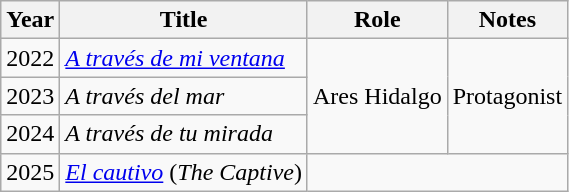<table class="wikitable" sortable">
<tr>
<th scope="col">Year</th>
<th scope="col">Title</th>
<th scope="col">Role</th>
<th scope="col" class="unsortable">Notes</th>
</tr>
<tr>
<td>2022</td>
<td><em><a href='#'>A través de mi ventana</a></em></td>
<td rowspan="3">Ares Hidalgo</td>
<td rowspan="3">Protagonist</td>
</tr>
<tr>
<td>2023</td>
<td><em>A través del mar</em></td>
</tr>
<tr>
<td>2024</td>
<td><em>A través de tu mirada</em></td>
</tr>
<tr>
<td>2025</td>
<td><em><a href='#'>El cautivo</a></em> (<em>The Captive</em>)</td>
</tr>
</table>
